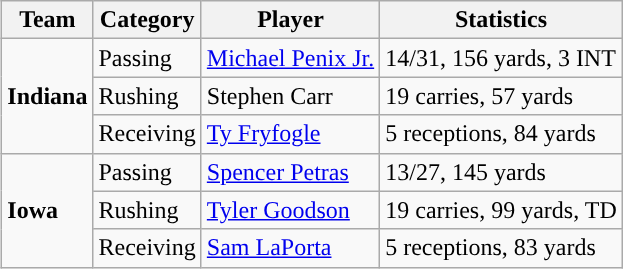<table class="wikitable" style="float: right;">
<tr>
<th>Team</th>
<th>Category</th>
<th>Player</th>
<th>Statistics</th>
</tr>
<tr>
<td rowspan=3><strong>Indiana</strong></td>
<td>Passing</td>
<td><a href='#'>Michael Penix Jr.</a></td>
<td>14/31, 156 yards, 3 INT</td>
</tr>
<tr>
<td>Rushing</td>
<td>Stephen Carr</td>
<td>19 carries, 57 yards</td>
</tr>
<tr>
<td>Receiving</td>
<td><a href='#'>Ty Fryfogle</a></td>
<td>5 receptions, 84 yards</td>
</tr>
<tr>
<td rowspan=3><strong>Iowa</strong></td>
<td>Passing</td>
<td><a href='#'>Spencer Petras</a></td>
<td>13/27, 145 yards</td>
</tr>
<tr>
<td>Rushing</td>
<td><a href='#'>Tyler Goodson</a></td>
<td>19 carries, 99 yards, TD</td>
</tr>
<tr>
<td>Receiving</td>
<td><a href='#'>Sam LaPorta</a></td>
<td>5 receptions, 83 yards</td>
</tr>
</table>
